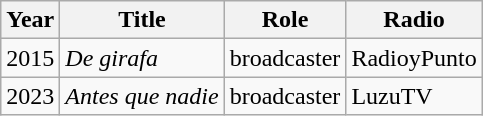<table class="wikitable sortable">
<tr>
<th>Year</th>
<th>Title</th>
<th>Role</th>
<th>Radio</th>
</tr>
<tr>
<td>2015</td>
<td><em>De girafa</em></td>
<td>broadcaster</td>
<td>RadioyPunto</td>
</tr>
<tr>
<td>2023</td>
<td><em>Antes que nadie</em></td>
<td>broadcaster</td>
<td>LuzuTV</td>
</tr>
</table>
